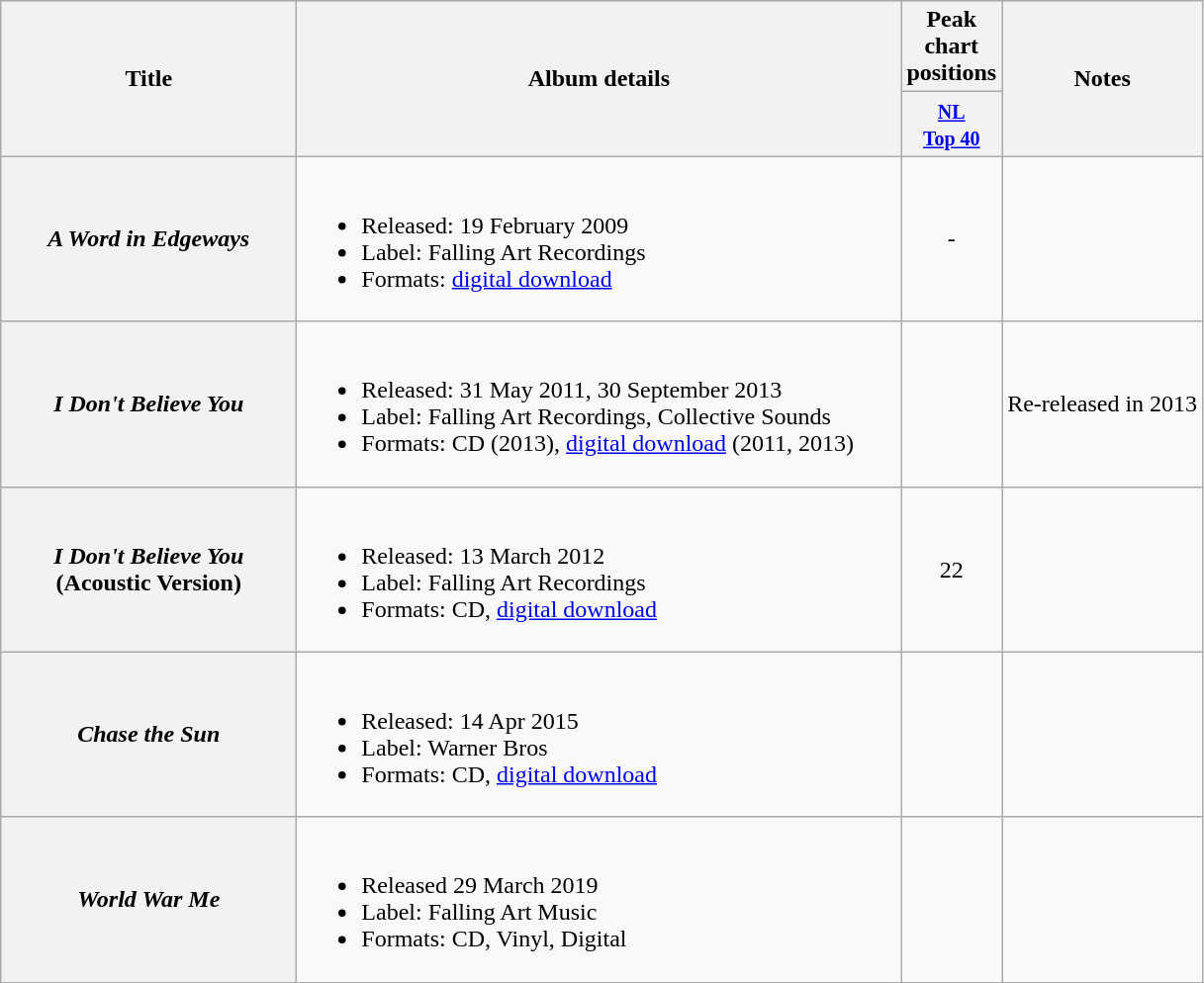<table class="wikitable plainrowheaders">
<tr>
<th scope="col" rowspan="2" style="width:12em;">Title</th>
<th scope="col" rowspan="2" style="width:25em;">Album details</th>
<th colspan="1">Peak <br>chart <br>positions</th>
<th rowspan="2">Notes</th>
</tr>
<tr>
<th><small><a href='#'>NL<br>Top 40</a><br></small></th>
</tr>
<tr>
<th scope="row"><em>A Word in Edgeways</em></th>
<td><br><ul><li>Released: 19 February 2009</li><li>Label: Falling Art Recordings</li><li>Formats:  <a href='#'>digital download</a></li></ul></td>
<td align="center">-</td>
<td></td>
</tr>
<tr>
<th scope="row"><em>I Don't Believe You</em></th>
<td><br><ul><li>Released: 31 May 2011, 30 September 2013</li><li>Label: Falling Art Recordings, Collective Sounds</li><li>Formats:  CD (2013), <a href='#'>digital download</a> (2011, 2013)</li></ul></td>
<td></td>
<td align="center">Re-released in 2013</td>
</tr>
<tr>
<th scope="row"><em>I Don't Believe You</em><br> (Acoustic Version)</th>
<td><br><ul><li>Released: 13 March 2012</li><li>Label: Falling Art Recordings</li><li>Formats: CD, <a href='#'>digital download</a></li></ul></td>
<td align="center">22</td>
<td></td>
</tr>
<tr>
<th scope="row"><em>Chase the Sun</em></th>
<td><br><ul><li>Released: 14 Apr 2015</li><li>Label: Warner Bros</li><li>Formats: CD, <a href='#'>digital download</a></li></ul></td>
<td></td>
<td></td>
</tr>
<tr>
<th scope="row"><em>World War Me</em></th>
<td><br><ul><li>Released 29 March 2019</li><li>Label: Falling Art Music</li><li>Formats: CD, Vinyl, Digital</li></ul></td>
<td></td>
<td></td>
</tr>
<tr>
</tr>
</table>
